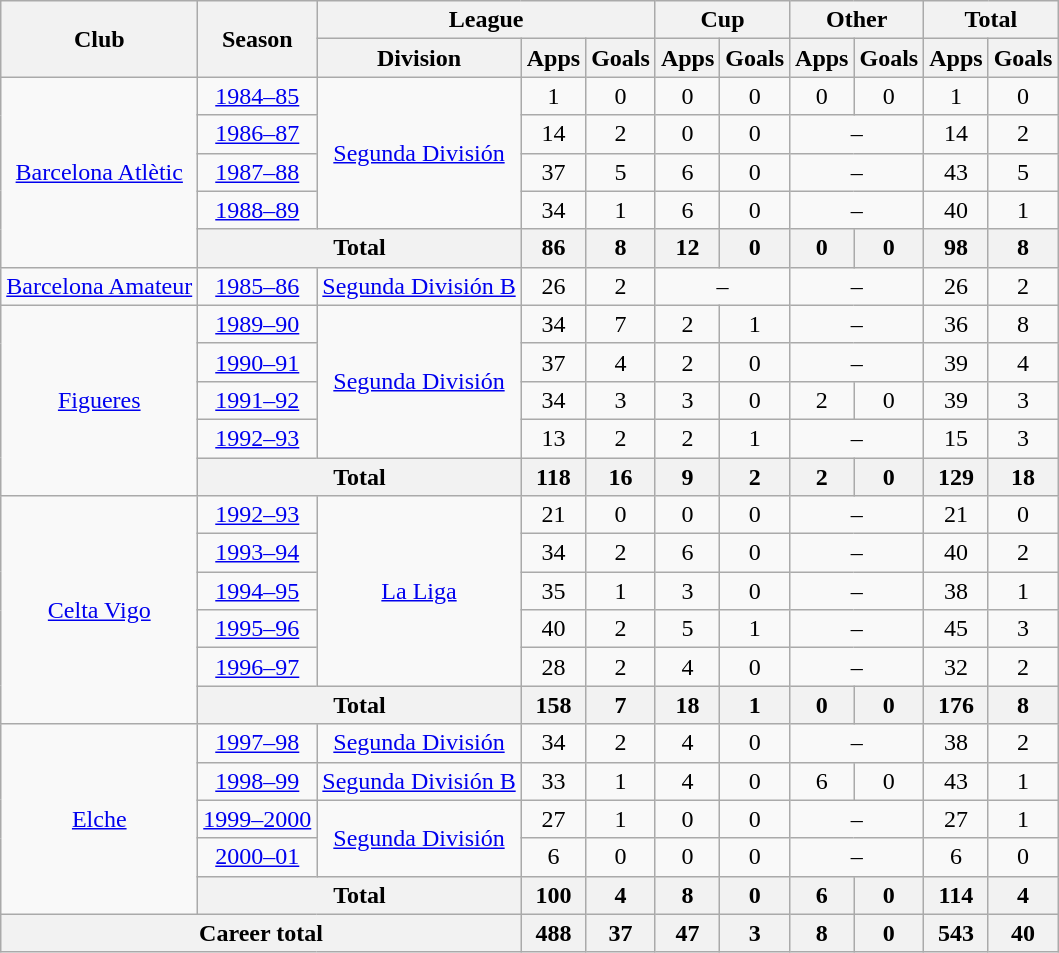<table class="wikitable" style="text-align: center;">
<tr>
<th rowspan="2">Club</th>
<th rowspan="2">Season</th>
<th colspan="3">League</th>
<th colspan="2">Cup</th>
<th colspan="2">Other</th>
<th colspan="2">Total</th>
</tr>
<tr>
<th>Division</th>
<th>Apps</th>
<th>Goals</th>
<th>Apps</th>
<th>Goals</th>
<th>Apps</th>
<th>Goals</th>
<th>Apps</th>
<th>Goals</th>
</tr>
<tr>
<td rowspan="5" valign="center"><a href='#'>Barcelona Atlètic</a></td>
<td><a href='#'>1984–85</a></td>
<td rowspan="4"><a href='#'>Segunda División</a></td>
<td>1</td>
<td>0</td>
<td>0</td>
<td>0</td>
<td>0</td>
<td>0</td>
<td>1</td>
<td>0</td>
</tr>
<tr>
<td><a href='#'>1986–87</a></td>
<td>14</td>
<td>2</td>
<td>0</td>
<td>0</td>
<td colspan="2">–</td>
<td>14</td>
<td>2</td>
</tr>
<tr>
<td><a href='#'>1987–88</a></td>
<td>37</td>
<td>5</td>
<td>6</td>
<td>0</td>
<td colspan="2">–</td>
<td>43</td>
<td>5</td>
</tr>
<tr>
<td><a href='#'>1988–89</a></td>
<td>34</td>
<td>1</td>
<td>6</td>
<td>0</td>
<td colspan="2">–</td>
<td>40</td>
<td>1</td>
</tr>
<tr>
<th colspan="2">Total</th>
<th>86</th>
<th>8</th>
<th>12</th>
<th>0</th>
<th>0</th>
<th>0</th>
<th>98</th>
<th>8</th>
</tr>
<tr>
<td valign="center"><a href='#'>Barcelona Amateur</a></td>
<td><a href='#'>1985–86</a></td>
<td><a href='#'>Segunda División B</a></td>
<td>26</td>
<td>2</td>
<td colspan="2">–</td>
<td colspan="2">–</td>
<td>26</td>
<td>2</td>
</tr>
<tr>
<td rowspan="5" valign="center"><a href='#'>Figueres</a></td>
<td><a href='#'>1989–90</a></td>
<td rowspan="4"><a href='#'>Segunda División</a></td>
<td>34</td>
<td>7</td>
<td>2</td>
<td>1</td>
<td colspan="2">–</td>
<td>36</td>
<td>8</td>
</tr>
<tr>
<td><a href='#'>1990–91</a></td>
<td>37</td>
<td>4</td>
<td>2</td>
<td>0</td>
<td colspan="2">–</td>
<td>39</td>
<td>4</td>
</tr>
<tr>
<td><a href='#'>1991–92</a></td>
<td>34</td>
<td>3</td>
<td>3</td>
<td>0</td>
<td>2</td>
<td>0</td>
<td>39</td>
<td>3</td>
</tr>
<tr>
<td><a href='#'>1992–93</a></td>
<td>13</td>
<td>2</td>
<td>2</td>
<td>1</td>
<td colspan="2">–</td>
<td>15</td>
<td>3</td>
</tr>
<tr>
<th colspan="2">Total</th>
<th>118</th>
<th>16</th>
<th>9</th>
<th>2</th>
<th>2</th>
<th>0</th>
<th>129</th>
<th>18</th>
</tr>
<tr>
<td rowspan="6" valign="center"><a href='#'>Celta Vigo</a></td>
<td><a href='#'>1992–93</a></td>
<td rowspan="5"><a href='#'>La Liga</a></td>
<td>21</td>
<td>0</td>
<td>0</td>
<td>0</td>
<td colspan="2">–</td>
<td>21</td>
<td>0</td>
</tr>
<tr>
<td><a href='#'>1993–94</a></td>
<td>34</td>
<td>2</td>
<td>6</td>
<td>0</td>
<td colspan="2">–</td>
<td>40</td>
<td>2</td>
</tr>
<tr>
<td><a href='#'>1994–95</a></td>
<td>35</td>
<td>1</td>
<td>3</td>
<td>0</td>
<td colspan="2">–</td>
<td>38</td>
<td>1</td>
</tr>
<tr>
<td><a href='#'>1995–96</a></td>
<td>40</td>
<td>2</td>
<td>5</td>
<td>1</td>
<td colspan="2">–</td>
<td>45</td>
<td>3</td>
</tr>
<tr>
<td><a href='#'>1996–97</a></td>
<td>28</td>
<td>2</td>
<td>4</td>
<td>0</td>
<td colspan="2">–</td>
<td>32</td>
<td>2</td>
</tr>
<tr>
<th colspan="2">Total</th>
<th>158</th>
<th>7</th>
<th>18</th>
<th>1</th>
<th>0</th>
<th>0</th>
<th>176</th>
<th>8</th>
</tr>
<tr>
<td rowspan="5" valign="center"><a href='#'>Elche</a></td>
<td><a href='#'>1997–98</a></td>
<td><a href='#'>Segunda División</a></td>
<td>34</td>
<td>2</td>
<td>4</td>
<td>0</td>
<td colspan="2">–</td>
<td>38</td>
<td>2</td>
</tr>
<tr>
<td><a href='#'>1998–99</a></td>
<td><a href='#'>Segunda División B</a></td>
<td>33</td>
<td>1</td>
<td>4</td>
<td>0</td>
<td>6</td>
<td>0</td>
<td>43</td>
<td>1</td>
</tr>
<tr>
<td><a href='#'>1999–2000</a></td>
<td rowspan="2"><a href='#'>Segunda División</a></td>
<td>27</td>
<td>1</td>
<td>0</td>
<td>0</td>
<td colspan="2">–</td>
<td>27</td>
<td>1</td>
</tr>
<tr>
<td><a href='#'>2000–01</a></td>
<td>6</td>
<td>0</td>
<td>0</td>
<td>0</td>
<td colspan="2">–</td>
<td>6</td>
<td>0</td>
</tr>
<tr>
<th colspan="2">Total</th>
<th>100</th>
<th>4</th>
<th>8</th>
<th>0</th>
<th>6</th>
<th>0</th>
<th>114</th>
<th>4</th>
</tr>
<tr>
<th colspan="3">Career total</th>
<th>488</th>
<th>37</th>
<th>47</th>
<th>3</th>
<th>8</th>
<th>0</th>
<th>543</th>
<th>40</th>
</tr>
</table>
